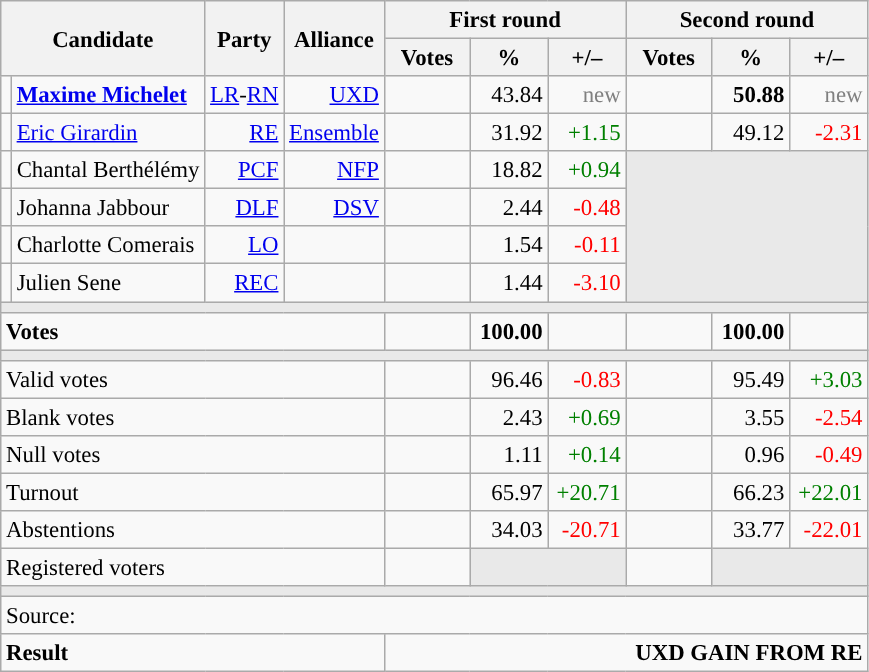<table class="wikitable" style="text-align:right;font-size:95%;">
<tr>
<th rowspan="2" colspan="2">Candidate</th>
<th colspan="1" rowspan="2">Party</th>
<th colspan="1" rowspan="2">Alliance</th>
<th colspan="3">First round</th>
<th colspan="3">Second round</th>
</tr>
<tr>
<th style="width:50px;">Votes</th>
<th style="width:45px;">%</th>
<th style="width:45px;">+/–</th>
<th style="width:50px;">Votes</th>
<th style="width:45px;">%</th>
<th style="width:45px;">+/–</th>
</tr>
<tr>
<td style="background:"></td>
<td style="text-align:left;"><strong><a href='#'>Maxime Michelet</a></strong></td>
<td><a href='#'>LR</a>-<a href='#'>RN</a></td>
<td><a href='#'>UXD</a></td>
<td></td>
<td>43.84</td>
<td style="color:grey;">new</td>
<td><strong></strong></td>
<td><strong>50.88</strong></td>
<td style="color:grey;">new</td>
</tr>
<tr>
<td style="background:"></td>
<td style="text-align:left;"><a href='#'>Eric Girardin</a></td>
<td><a href='#'>RE</a></td>
<td><a href='#'>Ensemble</a></td>
<td></td>
<td>31.92</td>
<td style="color:green;">+1.15</td>
<td></td>
<td>49.12</td>
<td style="color:red;">-2.31</td>
</tr>
<tr>
<td style="background:"></td>
<td style="text-align:left;">Chantal Berthélémy</td>
<td><a href='#'>PCF</a></td>
<td><a href='#'>NFP</a></td>
<td></td>
<td>18.82</td>
<td style="color:green;">+0.94</td>
<td colspan="3" rowspan="4" style="background:#E9E9E9;"></td>
</tr>
<tr>
<td style="background:"></td>
<td style="text-align:left;">Johanna Jabbour</td>
<td><a href='#'>DLF</a></td>
<td><a href='#'>DSV</a></td>
<td></td>
<td>2.44</td>
<td style="color:red;">-0.48</td>
</tr>
<tr>
<td style="background:"></td>
<td style="text-align:left;">Charlotte Comerais</td>
<td><a href='#'>LO</a></td>
<td></td>
<td></td>
<td>1.54</td>
<td style="color:red;">-0.11</td>
</tr>
<tr>
<td style="background:"></td>
<td style="text-align:left;">Julien Sene</td>
<td><a href='#'>REC</a></td>
<td></td>
<td></td>
<td>1.44</td>
<td style="color:red;">-3.10</td>
</tr>
<tr>
<td colspan="10" style="background:#E9E9E9;"></td>
</tr>
<tr style="font-weight:bold;">
<td colspan="4" style="text-align:left;">Votes</td>
<td></td>
<td>100.00</td>
<td></td>
<td></td>
<td>100.00</td>
<td></td>
</tr>
<tr>
<td colspan="10" style="background:#E9E9E9;"></td>
</tr>
<tr>
<td colspan="4" style="text-align:left;">Valid votes</td>
<td></td>
<td>96.46</td>
<td style="color:red;">-0.83</td>
<td></td>
<td>95.49</td>
<td style="color:green;">+3.03</td>
</tr>
<tr>
<td colspan="4" style="text-align:left;">Blank votes</td>
<td></td>
<td>2.43</td>
<td style="color:green;">+0.69</td>
<td></td>
<td>3.55</td>
<td style="color:red;">-2.54</td>
</tr>
<tr>
<td colspan="4" style="text-align:left;">Null votes</td>
<td></td>
<td>1.11</td>
<td style="color:green;">+0.14</td>
<td></td>
<td>0.96</td>
<td style="color:red;">-0.49</td>
</tr>
<tr>
<td colspan="4" style="text-align:left;">Turnout</td>
<td></td>
<td>65.97</td>
<td style="color:green;">+20.71</td>
<td></td>
<td>66.23</td>
<td style="color:green;">+22.01</td>
</tr>
<tr>
<td colspan="4" style="text-align:left;">Abstentions</td>
<td></td>
<td>34.03</td>
<td style="color:red;">-20.71</td>
<td></td>
<td>33.77</td>
<td style="color:red;">-22.01</td>
</tr>
<tr>
<td colspan="4" style="text-align:left;">Registered voters</td>
<td></td>
<td colspan="2" style="background:#E9E9E9;"></td>
<td></td>
<td colspan="2" style="background:#E9E9E9;"></td>
</tr>
<tr>
<td colspan="10" style="background:#E9E9E9;"></td>
</tr>
<tr>
<td colspan="10" style="text-align:left;">Source: </td>
</tr>
<tr style="font-weight:bold">
<td colspan="4" style="text-align:left;">Result</td>
<td colspan="6" style="background-color:">UXD GAIN FROM RE</td>
</tr>
</table>
